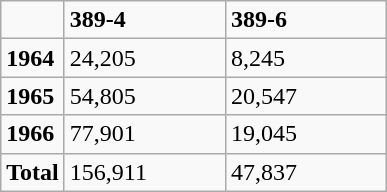<table class="wikitable">
<tr>
<td></td>
<td scope="col" style="width: 100px;"><strong>389-4</strong></td>
<td scope="col" style="width: 100px;"><strong>389-6</strong></td>
</tr>
<tr>
<td><strong>1964</strong></td>
<td>24,205</td>
<td>8,245</td>
</tr>
<tr>
<td><strong>1965</strong></td>
<td>54,805</td>
<td>20,547</td>
</tr>
<tr>
<td><strong>1966</strong></td>
<td>77,901</td>
<td>19,045</td>
</tr>
<tr>
<td><strong>Total</strong></td>
<td>156,911</td>
<td>47,837</td>
</tr>
</table>
